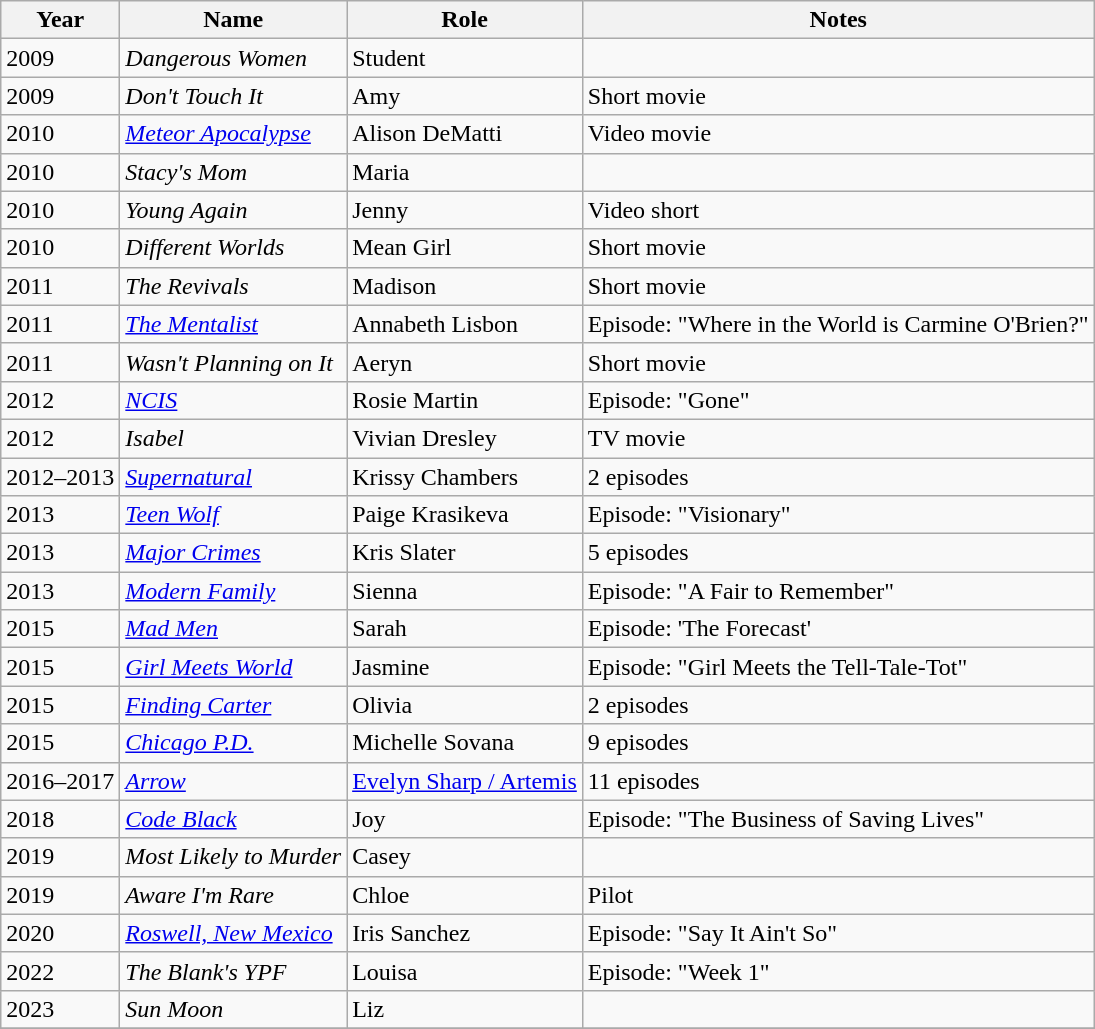<table class="wikitable sortable">
<tr>
<th>Year</th>
<th>Name</th>
<th>Role</th>
<th>Notes</th>
</tr>
<tr>
<td>2009</td>
<td><em>Dangerous Women</em></td>
<td>Student</td>
<td></td>
</tr>
<tr>
<td>2009</td>
<td><em>Don't Touch It</em></td>
<td>Amy</td>
<td>Short movie</td>
</tr>
<tr>
<td>2010</td>
<td><em><a href='#'>Meteor Apocalypse</a></em></td>
<td>Alison DeMatti</td>
<td>Video movie</td>
</tr>
<tr>
<td>2010</td>
<td><em>Stacy's Mom</em></td>
<td>Maria</td>
<td></td>
</tr>
<tr>
<td>2010</td>
<td><em>Young Again</em></td>
<td>Jenny</td>
<td>Video short</td>
</tr>
<tr>
<td>2010</td>
<td><em>Different Worlds</em></td>
<td>Mean Girl</td>
<td>Short movie</td>
</tr>
<tr>
<td>2011</td>
<td><em>The Revivals</em></td>
<td>Madison</td>
<td>Short movie</td>
</tr>
<tr>
<td>2011</td>
<td><em><a href='#'>The Mentalist</a></em></td>
<td>Annabeth Lisbon</td>
<td>Episode: "Where in the World is Carmine O'Brien?"</td>
</tr>
<tr>
<td>2011</td>
<td><em>Wasn't Planning on It</em></td>
<td>Aeryn</td>
<td>Short movie</td>
</tr>
<tr>
<td>2012</td>
<td><em><a href='#'>NCIS</a></em></td>
<td>Rosie Martin</td>
<td>Episode: "Gone"</td>
</tr>
<tr>
<td>2012</td>
<td><em>Isabel</em></td>
<td>Vivian Dresley</td>
<td>TV movie</td>
</tr>
<tr>
<td>2012–2013</td>
<td><em><a href='#'>Supernatural</a></em></td>
<td>Krissy Chambers</td>
<td>2 episodes</td>
</tr>
<tr>
<td>2013</td>
<td><em><a href='#'>Teen Wolf</a></em></td>
<td>Paige Krasikeva</td>
<td>Episode: "Visionary"</td>
</tr>
<tr>
<td>2013</td>
<td><em><a href='#'>Major Crimes</a></em></td>
<td>Kris Slater</td>
<td>5 episodes</td>
</tr>
<tr>
<td>2013</td>
<td><em><a href='#'>Modern Family</a></em></td>
<td>Sienna</td>
<td>Episode: "A Fair to Remember"</td>
</tr>
<tr>
<td>2015</td>
<td><em><a href='#'>Mad Men</a></em></td>
<td>Sarah</td>
<td>Episode: 'The Forecast'</td>
</tr>
<tr>
<td>2015</td>
<td><em><a href='#'>Girl Meets World</a></em></td>
<td>Jasmine</td>
<td>Episode: "Girl Meets the Tell-Tale-Tot"</td>
</tr>
<tr>
<td>2015</td>
<td><em><a href='#'>Finding Carter</a></em></td>
<td>Olivia</td>
<td>2 episodes</td>
</tr>
<tr>
<td>2015</td>
<td><em><a href='#'>Chicago P.D.</a></em></td>
<td>Michelle Sovana</td>
<td>9 episodes</td>
</tr>
<tr>
<td>2016–2017</td>
<td><em><a href='#'>Arrow</a></em></td>
<td><a href='#'>Evelyn Sharp / Artemis</a></td>
<td>11 episodes</td>
</tr>
<tr>
<td>2018</td>
<td><em><a href='#'>Code Black</a></em></td>
<td>Joy</td>
<td>Episode: "The Business of Saving Lives"</td>
</tr>
<tr>
<td>2019</td>
<td><em>Most Likely to Murder</em></td>
<td>Casey</td>
<td></td>
</tr>
<tr>
<td>2019</td>
<td><em>Aware I'm Rare</em></td>
<td>Chloe</td>
<td>Pilot</td>
</tr>
<tr>
<td>2020</td>
<td><em><a href='#'>Roswell, New Mexico</a></em></td>
<td>Iris Sanchez</td>
<td>Episode: "Say It Ain't So"</td>
</tr>
<tr>
<td>2022</td>
<td><em>The Blank's YPF</em></td>
<td>Louisa</td>
<td>Episode: "Week 1"</td>
</tr>
<tr>
<td>2023</td>
<td><em>Sun Moon</em></td>
<td>Liz</td>
<td></td>
</tr>
<tr>
</tr>
</table>
